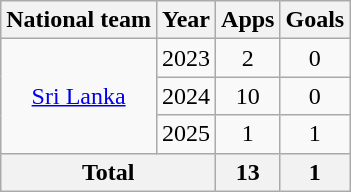<table class="wikitable" style="text-align:center">
<tr>
<th>National team</th>
<th>Year</th>
<th>Apps</th>
<th>Goals</th>
</tr>
<tr>
<td rowspan="3"><a href='#'>Sri Lanka</a></td>
<td>2023</td>
<td>2</td>
<td>0</td>
</tr>
<tr>
<td>2024</td>
<td>10</td>
<td>0</td>
</tr>
<tr>
<td>2025</td>
<td>1</td>
<td>1</td>
</tr>
<tr>
<th colspan="2">Total</th>
<th>13</th>
<th>1</th>
</tr>
</table>
